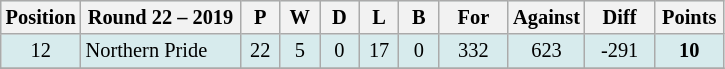<table class="wikitable" style="text-align:center; font-size:85%;">
<tr style="background: #d7ebed;">
<th width="40" abbr="Position">Position</th>
<th width="100">Round 22 – 2019</th>
<th width="20" abbr="Played">P</th>
<th width="20" abbr="Won">W</th>
<th width="20" abbr="Drawn">D</th>
<th width="20" abbr="Lost">L</th>
<th width="20" abbr="Bye">B</th>
<th width="40" abbr="Points for">For</th>
<th width="40" abbr="Points against">Against</th>
<th width="40" abbr="Points difference">Diff</th>
<th width="40" abbr="Points">Points</th>
</tr>
<tr style="background: #d7ebed;">
<td>12</td>
<td style="text-align:left;"> Northern Pride</td>
<td>22</td>
<td>5</td>
<td>0</td>
<td>17</td>
<td>0</td>
<td>332</td>
<td>623</td>
<td>-291</td>
<td><strong>10</strong></td>
</tr>
<tr>
</tr>
</table>
